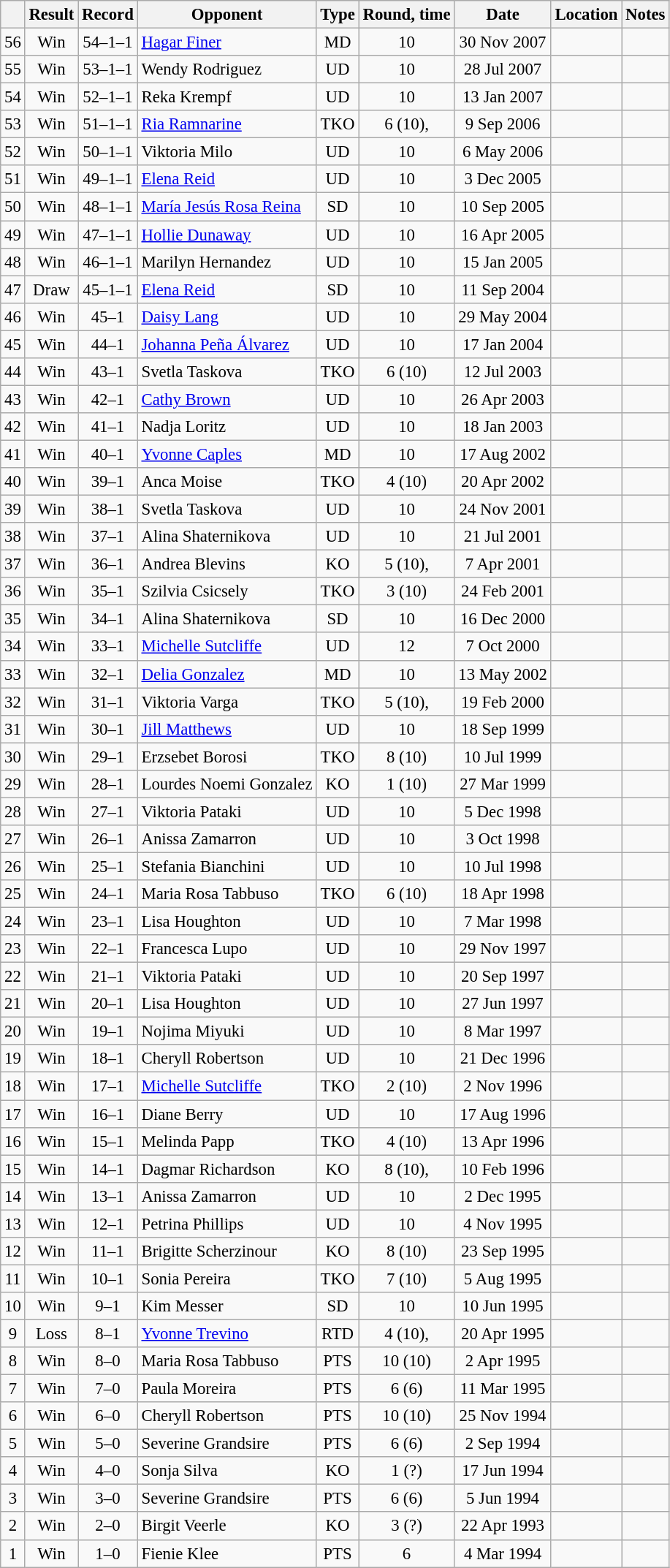<table class="wikitable" style="text-align:center; font-size:95%">
<tr>
<th></th>
<th>Result</th>
<th>Record</th>
<th>Opponent</th>
<th>Type</th>
<th>Round, time</th>
<th>Date</th>
<th>Location</th>
<th>Notes</th>
</tr>
<tr>
<td>56</td>
<td>Win</td>
<td>54–1–1</td>
<td style="text-align:left;"><a href='#'>Hagar Finer</a></td>
<td>MD</td>
<td>10</td>
<td>30 Nov 2007</td>
<td style="text-align:left;"></td>
<td style="text-align:left;"></td>
</tr>
<tr>
<td>55</td>
<td>Win</td>
<td>53–1–1</td>
<td style="text-align:left;">Wendy Rodriguez</td>
<td>UD</td>
<td>10</td>
<td>28 Jul 2007</td>
<td style="text-align:left;"></td>
<td style="text-align:left;"></td>
</tr>
<tr>
<td>54</td>
<td>Win</td>
<td>52–1–1</td>
<td style="text-align:left;">Reka Krempf</td>
<td>UD</td>
<td>10</td>
<td>13 Jan 2007</td>
<td style="text-align:left;"></td>
<td style="text-align:left;"></td>
</tr>
<tr>
<td>53</td>
<td>Win</td>
<td>51–1–1</td>
<td style="text-align:left;"><a href='#'>Ria Ramnarine</a></td>
<td>TKO</td>
<td>6 (10), </td>
<td>9 Sep 2006</td>
<td style="text-align:left;"></td>
<td style="text-align:left;"></td>
</tr>
<tr>
<td>52</td>
<td>Win</td>
<td>50–1–1</td>
<td style="text-align:left;">Viktoria Milo</td>
<td>UD</td>
<td>10</td>
<td>6 May 2006</td>
<td style="text-align:left;"></td>
<td style="text-align:left;"></td>
</tr>
<tr>
<td>51</td>
<td>Win</td>
<td>49–1–1</td>
<td style="text-align:left;"><a href='#'>Elena Reid</a></td>
<td>UD</td>
<td>10</td>
<td>3 Dec 2005</td>
<td style="text-align:left;"></td>
<td style="text-align:left;"></td>
</tr>
<tr>
<td>50</td>
<td>Win</td>
<td>48–1–1</td>
<td style="text-align:left;"><a href='#'>María Jesús Rosa Reina</a></td>
<td>SD</td>
<td>10</td>
<td>10 Sep 2005</td>
<td style="text-align:left;"></td>
<td style="text-align:left;"></td>
</tr>
<tr>
<td>49</td>
<td>Win</td>
<td>47–1–1</td>
<td style="text-align:left;"><a href='#'>Hollie Dunaway</a></td>
<td>UD</td>
<td>10</td>
<td>16 Apr 2005</td>
<td style="text-align:left;"></td>
<td style="text-align:left;"></td>
</tr>
<tr>
<td>48</td>
<td>Win</td>
<td>46–1–1</td>
<td style="text-align:left;">Marilyn Hernandez</td>
<td>UD</td>
<td>10</td>
<td>15 Jan 2005</td>
<td style="text-align:left;"></td>
<td style="text-align:left;"></td>
</tr>
<tr>
<td>47</td>
<td>Draw</td>
<td>45–1–1</td>
<td style="text-align:left;"><a href='#'>Elena Reid</a></td>
<td>SD</td>
<td>10</td>
<td>11 Sep 2004</td>
<td style="text-align:left;"></td>
<td style="text-align:left;"></td>
</tr>
<tr>
<td>46</td>
<td>Win</td>
<td>45–1</td>
<td style="text-align:left;"><a href='#'>Daisy Lang</a></td>
<td>UD</td>
<td>10</td>
<td>29 May 2004</td>
<td style="text-align:left;"></td>
<td style="text-align:left;"></td>
</tr>
<tr>
<td>45</td>
<td>Win</td>
<td>44–1</td>
<td style="text-align:left;"><a href='#'>Johanna Peña Álvarez</a></td>
<td>UD</td>
<td>10</td>
<td>17 Jan 2004</td>
<td style="text-align:left;"></td>
<td style="text-align:left;"></td>
</tr>
<tr>
<td>44</td>
<td>Win</td>
<td>43–1</td>
<td style="text-align:left;">Svetla Taskova</td>
<td>TKO</td>
<td>6 (10)</td>
<td>12 Jul 2003</td>
<td style="text-align:left;"></td>
<td style="text-align:left;"></td>
</tr>
<tr>
<td>43</td>
<td>Win</td>
<td>42–1</td>
<td style="text-align:left;"><a href='#'>Cathy Brown</a></td>
<td>UD</td>
<td>10</td>
<td>26 Apr 2003</td>
<td style="text-align:left;"></td>
<td style="text-align:left;"></td>
</tr>
<tr>
<td>42</td>
<td>Win</td>
<td>41–1</td>
<td style="text-align:left;">Nadja Loritz</td>
<td>UD</td>
<td>10</td>
<td>18 Jan 2003</td>
<td style="text-align:left;"></td>
<td style="text-align:left;"></td>
</tr>
<tr>
<td>41</td>
<td>Win</td>
<td>40–1</td>
<td style="text-align:left;"><a href='#'>Yvonne Caples</a></td>
<td>MD</td>
<td>10</td>
<td>17 Aug 2002</td>
<td style="text-align:left;"></td>
<td style="text-align:left;"></td>
</tr>
<tr>
<td>40</td>
<td>Win</td>
<td>39–1</td>
<td style="text-align:left;">Anca Moise</td>
<td>TKO</td>
<td>4 (10)</td>
<td>20 Apr 2002</td>
<td style="text-align:left;"></td>
<td style="text-align:left;"></td>
</tr>
<tr>
<td>39</td>
<td>Win</td>
<td>38–1</td>
<td style="text-align:left;">Svetla Taskova</td>
<td>UD</td>
<td>10</td>
<td>24 Nov 2001</td>
<td style="text-align:left;"></td>
<td style="text-align:left;"></td>
</tr>
<tr>
<td>38</td>
<td>Win</td>
<td>37–1</td>
<td style="text-align:left;">Alina Shaternikova</td>
<td>UD</td>
<td>10</td>
<td>21 Jul 2001</td>
<td style="text-align:left;"></td>
<td style="text-align:left;"></td>
</tr>
<tr>
<td>37</td>
<td>Win</td>
<td>36–1</td>
<td style="text-align:left;">Andrea Blevins</td>
<td>KO</td>
<td>5 (10), </td>
<td>7 Apr 2001</td>
<td style="text-align:left;"></td>
<td style="text-align:left;"></td>
</tr>
<tr>
<td>36</td>
<td>Win</td>
<td>35–1</td>
<td style="text-align:left;">Szilvia Csicsely</td>
<td>TKO</td>
<td>3 (10)</td>
<td>24 Feb 2001</td>
<td style="text-align:left;"></td>
<td style="text-align:left;"></td>
</tr>
<tr>
<td>35</td>
<td>Win</td>
<td>34–1</td>
<td style="text-align:left;">Alina Shaternikova</td>
<td>SD</td>
<td>10</td>
<td>16 Dec 2000</td>
<td style="text-align:left;"></td>
<td style="text-align:left;"></td>
</tr>
<tr>
<td>34</td>
<td>Win</td>
<td>33–1</td>
<td style="text-align:left;"><a href='#'>Michelle Sutcliffe</a></td>
<td>UD</td>
<td>12</td>
<td>7 Oct 2000</td>
<td style="text-align:left;"></td>
<td style="text-align:left;"></td>
</tr>
<tr>
<td>33</td>
<td>Win</td>
<td>32–1</td>
<td style="text-align:left;"><a href='#'>Delia Gonzalez</a></td>
<td>MD</td>
<td>10</td>
<td>13 May 2002</td>
<td style="text-align:left;"></td>
<td style="text-align:left;"></td>
</tr>
<tr>
<td>32</td>
<td>Win</td>
<td>31–1</td>
<td style="text-align:left;">Viktoria Varga</td>
<td>TKO</td>
<td>5 (10), </td>
<td>19 Feb 2000</td>
<td style="text-align:left;"></td>
<td style="text-align:left;"></td>
</tr>
<tr>
<td>31</td>
<td>Win</td>
<td>30–1</td>
<td style="text-align:left;"><a href='#'>Jill Matthews</a></td>
<td>UD</td>
<td>10</td>
<td>18 Sep 1999</td>
<td style="text-align:left;"></td>
<td style="text-align:left;"></td>
</tr>
<tr>
<td>30</td>
<td>Win</td>
<td>29–1</td>
<td style="text-align:left;">Erzsebet Borosi</td>
<td>TKO</td>
<td>8 (10)</td>
<td>10 Jul 1999</td>
<td style="text-align:left;"></td>
<td style="text-align:left;"></td>
</tr>
<tr>
<td>29</td>
<td>Win</td>
<td>28–1</td>
<td style="text-align:left;">Lourdes Noemi Gonzalez</td>
<td>KO</td>
<td>1 (10)</td>
<td>27 Mar 1999</td>
<td style="text-align:left;"></td>
<td style="text-align:left;"></td>
</tr>
<tr>
<td>28</td>
<td>Win</td>
<td>27–1</td>
<td style="text-align:left;">Viktoria Pataki</td>
<td>UD</td>
<td>10</td>
<td>5 Dec 1998</td>
<td style="text-align:left;"></td>
<td style="text-align:left;"></td>
</tr>
<tr>
<td>27</td>
<td>Win</td>
<td>26–1</td>
<td style="text-align:left;">Anissa Zamarron</td>
<td>UD</td>
<td>10</td>
<td>3 Oct 1998</td>
<td style="text-align:left;"></td>
<td style="text-align:left;"></td>
</tr>
<tr>
<td>26</td>
<td>Win</td>
<td>25–1</td>
<td style="text-align:left;">Stefania Bianchini</td>
<td>UD</td>
<td>10</td>
<td>10 Jul 1998</td>
<td style="text-align:left;"></td>
<td style="text-align:left;"></td>
</tr>
<tr>
<td>25</td>
<td>Win</td>
<td>24–1</td>
<td style="text-align:left;">Maria Rosa Tabbuso</td>
<td>TKO</td>
<td>6 (10)</td>
<td>18 Apr 1998</td>
<td style="text-align:left;"></td>
<td style="text-align:left;"></td>
</tr>
<tr>
<td>24</td>
<td>Win</td>
<td>23–1</td>
<td style="text-align:left;">Lisa Houghton</td>
<td>UD</td>
<td>10</td>
<td>7 Mar 1998</td>
<td style="text-align:left;"></td>
<td style="text-align:left;"></td>
</tr>
<tr>
<td>23</td>
<td>Win</td>
<td>22–1</td>
<td style="text-align:left;">Francesca Lupo</td>
<td>UD</td>
<td>10</td>
<td>29 Nov 1997</td>
<td style="text-align:left;"></td>
<td style="text-align:left;"></td>
</tr>
<tr>
<td>22</td>
<td>Win</td>
<td>21–1</td>
<td style="text-align:left;">Viktoria Pataki</td>
<td>UD</td>
<td>10</td>
<td>20 Sep 1997</td>
<td style="text-align:left;"></td>
<td style="text-align:left;"></td>
</tr>
<tr>
<td>21</td>
<td>Win</td>
<td>20–1</td>
<td style="text-align:left;">Lisa Houghton</td>
<td>UD</td>
<td>10</td>
<td>27 Jun 1997</td>
<td style="text-align:left;"></td>
<td style="text-align:left;"></td>
</tr>
<tr>
<td>20</td>
<td>Win</td>
<td>19–1</td>
<td style="text-align:left;">Nojima Miyuki</td>
<td>UD</td>
<td>10</td>
<td>8 Mar 1997</td>
<td style="text-align:left;"></td>
<td style="text-align:left;"></td>
</tr>
<tr>
<td>19</td>
<td>Win</td>
<td>18–1</td>
<td style="text-align:left;">Cheryll Robertson</td>
<td>UD</td>
<td>10</td>
<td>21 Dec 1996</td>
<td style="text-align:left;"></td>
<td style="text-align:left;"></td>
</tr>
<tr>
<td>18</td>
<td>Win</td>
<td>17–1</td>
<td style="text-align:left;"><a href='#'>Michelle Sutcliffe</a></td>
<td>TKO</td>
<td>2 (10)</td>
<td>2 Nov 1996</td>
<td style="text-align:left;"></td>
<td style="text-align:left;"></td>
</tr>
<tr>
<td>17</td>
<td>Win</td>
<td>16–1</td>
<td style="text-align:left;">Diane Berry</td>
<td>UD</td>
<td>10</td>
<td>17 Aug 1996</td>
<td style="text-align:left;"></td>
<td style="text-align:left;"></td>
</tr>
<tr>
<td>16</td>
<td>Win</td>
<td>15–1</td>
<td style="text-align:left;">Melinda Papp</td>
<td>TKO</td>
<td>4 (10)</td>
<td>13 Apr 1996</td>
<td style="text-align:left;"></td>
<td style="text-align:left;"></td>
</tr>
<tr>
<td>15</td>
<td>Win</td>
<td>14–1</td>
<td style="text-align:left;">Dagmar Richardson</td>
<td>KO</td>
<td>8 (10), </td>
<td>10 Feb 1996</td>
<td style="text-align:left;"></td>
<td style="text-align:left;"></td>
</tr>
<tr>
<td>14</td>
<td>Win</td>
<td>13–1</td>
<td style="text-align:left;">Anissa Zamarron</td>
<td>UD</td>
<td>10</td>
<td>2 Dec 1995</td>
<td style="text-align:left;"></td>
<td style="text-align:left;"></td>
</tr>
<tr>
<td>13</td>
<td>Win</td>
<td>12–1</td>
<td style="text-align:left;">Petrina Phillips</td>
<td>UD</td>
<td>10</td>
<td>4 Nov 1995</td>
<td style="text-align:left;"></td>
<td></td>
</tr>
<tr>
<td>12</td>
<td>Win</td>
<td>11–1</td>
<td style="text-align:left;">Brigitte Scherzinour</td>
<td>KO</td>
<td>8 (10)</td>
<td>23 Sep 1995</td>
<td style="text-align:left;"></td>
<td style="text-align:left;"></td>
</tr>
<tr>
<td>11</td>
<td>Win</td>
<td>10–1</td>
<td style="text-align:left;">Sonia Pereira</td>
<td>TKO</td>
<td>7 (10)</td>
<td>5 Aug 1995</td>
<td style="text-align:left;"></td>
<td></td>
</tr>
<tr>
<td>10</td>
<td>Win</td>
<td>9–1</td>
<td style="text-align:left;">Kim Messer</td>
<td>SD</td>
<td>10</td>
<td>10 Jun 1995</td>
<td style="text-align:left;"></td>
<td style="text-align:left;"></td>
</tr>
<tr>
<td>9</td>
<td>Loss</td>
<td>8–1</td>
<td style="text-align:left;"><a href='#'>Yvonne Trevino</a></td>
<td>RTD</td>
<td>4 (10), </td>
<td>20 Apr 1995</td>
<td style="text-align:left;"></td>
<td style="text-align:left;"></td>
</tr>
<tr>
<td>8</td>
<td>Win</td>
<td>8–0</td>
<td style="text-align:left;">Maria Rosa Tabbuso</td>
<td>PTS</td>
<td>10 (10)</td>
<td>2 Apr 1995</td>
<td style="text-align:left;"></td>
<td></td>
</tr>
<tr>
<td>7</td>
<td>Win</td>
<td>7–0</td>
<td style="text-align:left;">Paula Moreira</td>
<td>PTS</td>
<td>6 (6)</td>
<td>11 Mar 1995</td>
<td style="text-align:left;"></td>
<td></td>
</tr>
<tr>
<td>6</td>
<td>Win</td>
<td>6–0</td>
<td style="text-align:left;">Cheryll Robertson</td>
<td>PTS</td>
<td>10 (10)</td>
<td>25 Nov 1994</td>
<td style="text-align:left;"></td>
<td></td>
</tr>
<tr>
<td>5</td>
<td>Win</td>
<td>5–0</td>
<td style="text-align:left;">Severine Grandsire</td>
<td>PTS</td>
<td>6 (6)</td>
<td>2 Sep 1994</td>
<td style="text-align:left;"></td>
<td></td>
</tr>
<tr>
<td>4</td>
<td>Win</td>
<td>4–0</td>
<td style="text-align:left;">Sonja Silva</td>
<td>KO</td>
<td>1 (?)</td>
<td>17 Jun 1994</td>
<td style="text-align:left;"></td>
<td></td>
</tr>
<tr>
<td>3</td>
<td>Win</td>
<td>3–0</td>
<td style="text-align:left;">Severine Grandsire</td>
<td>PTS</td>
<td>6 (6)</td>
<td>5 Jun 1994</td>
<td style="text-align:left;"></td>
<td></td>
</tr>
<tr>
<td>2</td>
<td>Win</td>
<td>2–0</td>
<td style="text-align:left;">Birgit Veerle</td>
<td>KO</td>
<td>3 (?)</td>
<td>22 Apr 1993</td>
<td style="text-align:left;"></td>
<td></td>
</tr>
<tr>
<td>1</td>
<td>Win</td>
<td>1–0</td>
<td style="text-align:left;">Fienie Klee</td>
<td>PTS</td>
<td>6</td>
<td>4 Mar 1994</td>
<td style="text-align:left;"></td>
<td style="text-align:left;"></td>
</tr>
</table>
